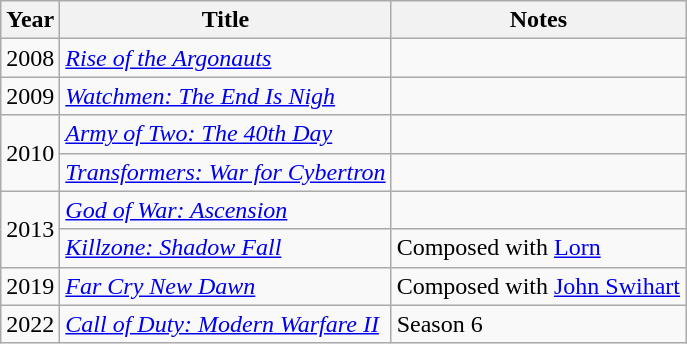<table class="wikitable sortable plainrowheaders">
<tr>
<th scope="col">Year</th>
<th scope="col">Title</th>
<th scope="col">Notes</th>
</tr>
<tr>
<td>2008</td>
<td><em><a href='#'>Rise of the Argonauts</a></em></td>
<td></td>
</tr>
<tr>
<td>2009</td>
<td><em><a href='#'>Watchmen: The End Is Nigh</a></em></td>
<td></td>
</tr>
<tr>
<td rowspan="2">2010</td>
<td><em><a href='#'>Army of Two: The 40th Day</a></em></td>
<td></td>
</tr>
<tr>
<td><em><a href='#'>Transformers: War for Cybertron</a></em></td>
<td></td>
</tr>
<tr>
<td rowspan="2">2013</td>
<td><em><a href='#'>God of War: Ascension</a></em></td>
<td></td>
</tr>
<tr>
<td><em><a href='#'>Killzone: Shadow Fall</a></em></td>
<td>Composed with <a href='#'>Lorn</a></td>
</tr>
<tr>
<td>2019</td>
<td><em><a href='#'>Far Cry New Dawn</a></em></td>
<td>Composed with <a href='#'>John Swihart</a></td>
</tr>
<tr>
<td>2022</td>
<td><a href='#'><em>Call of Duty: Modern Warfare II</em></a></td>
<td>Season 6</td>
</tr>
</table>
